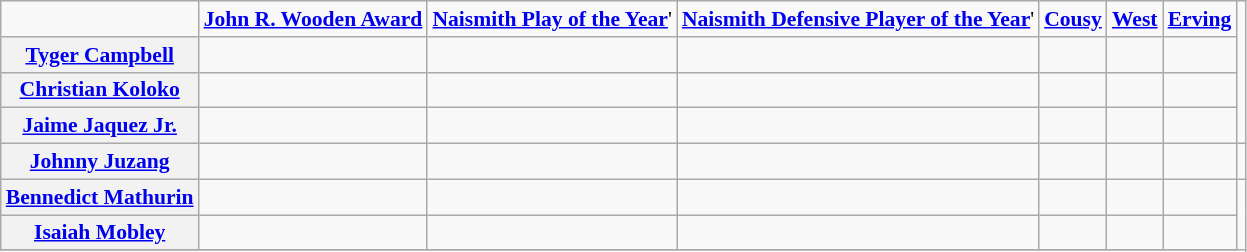<table class="wikitable" style="white-space:nowrap; font-size:90%;">
<tr>
<td></td>
<td><strong><a href='#'>John R. Wooden Award</a></strong></td>
<td><strong><a href='#'>Naismith Play of the Year</a></strong>'</td>
<td><strong><a href='#'>Naismith Defensive Player of the Year</a></strong>'</td>
<td><strong><a href='#'>Cousy</a></strong></td>
<td><strong><a href='#'>West</a></strong></td>
<td><strong><a href='#'>Erving</a></strong></td>
</tr>
<tr>
<th><a href='#'>Tyger Campbell</a></th>
<td></td>
<td></td>
<td></td>
<td></td>
<td></td>
<td></td>
</tr>
<tr>
<th><a href='#'>Christian Koloko</a></th>
<td></td>
<td></td>
<td></td>
<td></td>
<td></td>
<td></td>
</tr>
<tr>
<th><a href='#'>Jaime Jaquez Jr.</a></th>
<td></td>
<td></td>
<td></td>
<td></td>
<td></td>
<td></td>
</tr>
<tr>
<th><a href='#'>Johnny Juzang</a></th>
<td></td>
<td></td>
<td></td>
<td></td>
<td></td>
<td></td>
<td></td>
</tr>
<tr>
<th><a href='#'>Bennedict Mathurin</a></th>
<td></td>
<td></td>
<td></td>
<td></td>
<td></td>
<td></td>
</tr>
<tr>
<th><a href='#'>Isaiah Mobley</a></th>
<td></td>
<td></td>
<td></td>
<td></td>
<td></td>
<td></td>
</tr>
<tr>
</tr>
</table>
